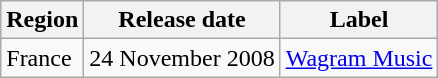<table class="wikitable">
<tr>
<th>Region</th>
<th>Release date</th>
<th>Label</th>
</tr>
<tr>
<td>France</td>
<td>24 November 2008</td>
<td><a href='#'>Wagram Music</a></td>
</tr>
</table>
